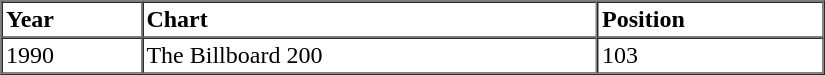<table border=1 cellspacing=0 cellpadding=2 width="550px">
<tr>
<th align="left">Year</th>
<th align="left">Chart</th>
<th align="left">Position</th>
</tr>
<tr>
<td align="left">1990</td>
<td align="left">The Billboard 200</td>
<td align="left">103</td>
</tr>
<tr>
</tr>
</table>
